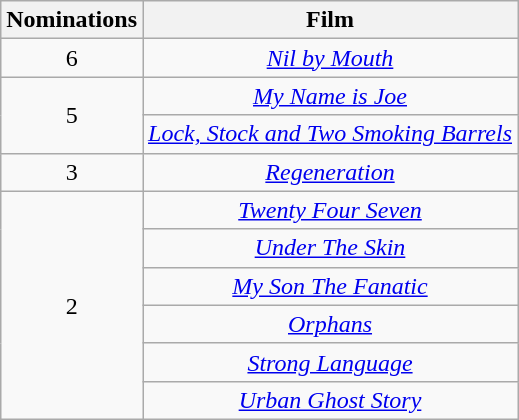<table class="wikitable plainrowheaders" style="text-align:center;">
<tr>
<th scope="col" style="width:55px;">Nominations</th>
<th scope="col" style="text-align:center;">Film</th>
</tr>
<tr>
<td>6</td>
<td><em><a href='#'>Nil by Mouth</a></em></td>
</tr>
<tr>
<td rowspan="2">5</td>
<td><em><a href='#'>My Name is Joe</a></em></td>
</tr>
<tr>
<td><em><a href='#'>Lock, Stock and Two Smoking Barrels</a></em></td>
</tr>
<tr>
<td>3</td>
<td><em><a href='#'>Regeneration</a></em></td>
</tr>
<tr>
<td rowspan="6">2</td>
<td><em><a href='#'>Twenty Four Seven</a></em></td>
</tr>
<tr>
<td><em><a href='#'>Under The Skin</a></em></td>
</tr>
<tr>
<td><em><a href='#'>My Son The Fanatic</a></em></td>
</tr>
<tr>
<td><em><a href='#'>Orphans</a></em></td>
</tr>
<tr>
<td><em><a href='#'>Strong Language</a></em></td>
</tr>
<tr>
<td><em><a href='#'>Urban Ghost Story</a></em></td>
</tr>
</table>
